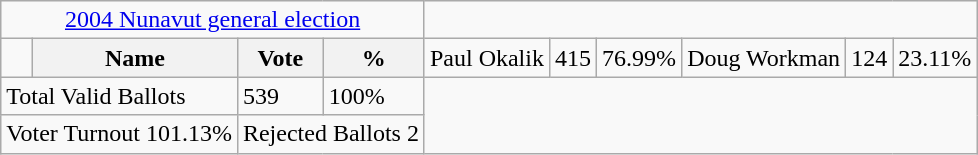<table class="wikitable">
<tr>
<td colspan=4 align=center><a href='#'>2004 Nunavut general election</a></td>
</tr>
<tr>
<td></td>
<th>Name</th>
<th>Vote</th>
<th>%<br></th>
<td>Paul Okalik</td>
<td>415</td>
<td>76.99%<br></td>
<td>Doug Workman</td>
<td>124</td>
<td>23.11%</td>
</tr>
<tr>
<td colspan=2>Total Valid Ballots</td>
<td>539</td>
<td>100%</td>
</tr>
<tr>
<td colspan=2 align=center>Voter Turnout 101.13%</td>
<td colspan=2 align=center>Rejected Ballots 2</td>
</tr>
</table>
